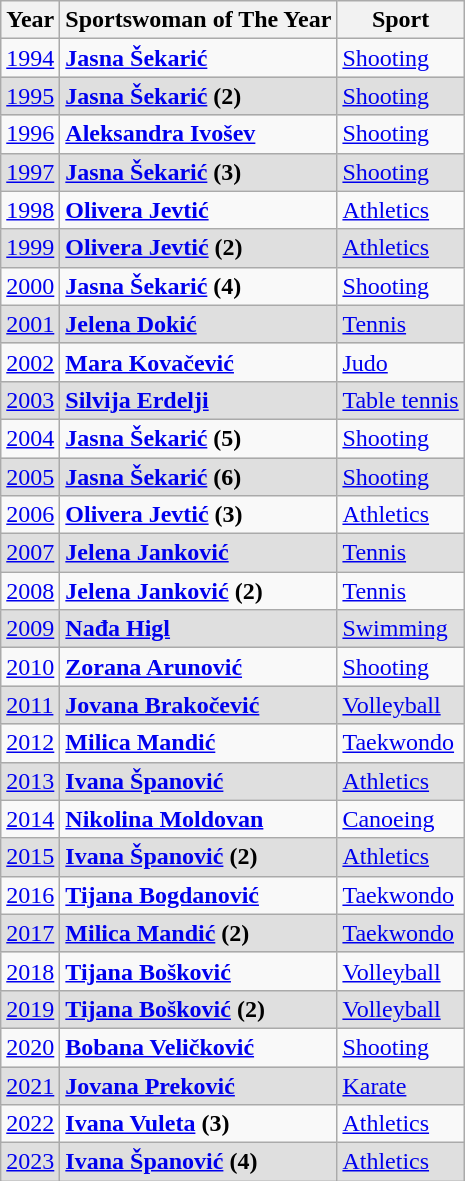<table class="wikitable">
<tr>
<th><strong>Year</strong></th>
<th><strong>Sportswoman of The Year</strong></th>
<th><strong>Sport</strong></th>
</tr>
<tr>
<td><a href='#'>1994</a></td>
<td><strong><a href='#'>Jasna Šekarić</a></strong></td>
<td> <a href='#'>Shooting</a></td>
</tr>
<tr bgcolor=#DFDFDF>
<td><a href='#'>1995</a></td>
<td><strong><a href='#'>Jasna Šekarić</a> (2)</strong></td>
<td> <a href='#'>Shooting</a></td>
</tr>
<tr>
<td><a href='#'>1996</a></td>
<td><strong><a href='#'>Aleksandra Ivošev</a></strong></td>
<td> <a href='#'>Shooting</a></td>
</tr>
<tr bgcolor=#DFDFDF>
<td><a href='#'>1997</a></td>
<td><strong><a href='#'>Jasna Šekarić</a> (3)</strong></td>
<td> <a href='#'>Shooting</a></td>
</tr>
<tr>
<td><a href='#'>1998</a></td>
<td><strong><a href='#'>Olivera Jevtić</a></strong></td>
<td> <a href='#'>Athletics</a></td>
</tr>
<tr bgcolor=#DFDFDF>
<td><a href='#'>1999</a></td>
<td><strong><a href='#'>Olivera Jevtić</a> (2)</strong></td>
<td> <a href='#'>Athletics</a></td>
</tr>
<tr>
<td><a href='#'>2000</a></td>
<td><strong><a href='#'>Jasna Šekarić</a> (4)</strong></td>
<td> <a href='#'>Shooting</a></td>
</tr>
<tr bgcolor=#DFDFDF>
<td><a href='#'>2001</a></td>
<td><strong><a href='#'>Jelena Dokić</a></strong></td>
<td> <a href='#'>Tennis</a></td>
</tr>
<tr>
<td><a href='#'>2002</a></td>
<td><strong><a href='#'>Mara Kovačević</a></strong></td>
<td> <a href='#'>Judo</a></td>
</tr>
<tr bgcolor=#DFDFDF>
<td><a href='#'>2003</a></td>
<td><strong><a href='#'>Silvija Erdelji</a></strong></td>
<td> <a href='#'>Table tennis</a></td>
</tr>
<tr>
<td><a href='#'>2004</a></td>
<td><strong><a href='#'>Jasna Šekarić</a> (5)</strong></td>
<td> <a href='#'>Shooting</a></td>
</tr>
<tr bgcolor=#DFDFDF>
<td><a href='#'>2005</a></td>
<td><strong><a href='#'>Jasna Šekarić</a> (6)</strong></td>
<td> <a href='#'>Shooting</a></td>
</tr>
<tr>
<td><a href='#'>2006</a></td>
<td><strong><a href='#'>Olivera Jevtić</a> (3)</strong></td>
<td> <a href='#'>Athletics</a></td>
</tr>
<tr bgcolor=#DFDFDF>
<td><a href='#'>2007</a></td>
<td><strong><a href='#'>Jelena Janković</a></strong></td>
<td> <a href='#'>Tennis</a></td>
</tr>
<tr>
<td><a href='#'>2008</a></td>
<td><strong><a href='#'>Jelena Janković</a> (2)</strong></td>
<td> <a href='#'>Tennis</a></td>
</tr>
<tr bgcolor=#DFDFDF>
<td><a href='#'>2009</a></td>
<td><strong><a href='#'>Nađa Higl</a></strong></td>
<td> <a href='#'>Swimming</a></td>
</tr>
<tr>
<td><a href='#'>2010</a></td>
<td><strong><a href='#'>Zorana Arunović</a></strong></td>
<td> <a href='#'>Shooting</a></td>
</tr>
<tr bgcolor=#DFDFDF>
<td><a href='#'>2011</a></td>
<td><strong><a href='#'>Jovana Brakočević</a></strong></td>
<td> <a href='#'>Volleyball</a></td>
</tr>
<tr>
<td><a href='#'>2012</a></td>
<td><strong><a href='#'>Milica Mandić</a></strong></td>
<td> <a href='#'>Taekwondo</a></td>
</tr>
<tr bgcolor=#DFDFDF>
<td><a href='#'>2013</a></td>
<td><strong><a href='#'>Ivana Španović</a></strong></td>
<td> <a href='#'>Athletics</a></td>
</tr>
<tr>
<td><a href='#'>2014</a></td>
<td><strong><a href='#'>Nikolina Moldovan</a></strong></td>
<td> <a href='#'>Canoeing</a></td>
</tr>
<tr bgcolor=#DFDFDF>
<td><a href='#'>2015</a></td>
<td><strong><a href='#'>Ivana Španović</a> (2)</strong></td>
<td> <a href='#'>Athletics</a></td>
</tr>
<tr>
<td><a href='#'>2016</a></td>
<td><strong><a href='#'>Tijana Bogdanović</a></strong></td>
<td> <a href='#'>Taekwondo</a></td>
</tr>
<tr bgcolor=#DFDFDF>
<td><a href='#'>2017</a></td>
<td><strong><a href='#'>Milica Mandić</a> (2)</strong></td>
<td> <a href='#'>Taekwondo</a></td>
</tr>
<tr>
<td><a href='#'>2018</a></td>
<td><strong><a href='#'>Tijana Bošković</a></strong></td>
<td> <a href='#'>Volleyball</a></td>
</tr>
<tr bgcolor=#DFDFDF>
<td><a href='#'>2019</a></td>
<td><strong><a href='#'>Tijana Bošković</a> (2)</strong></td>
<td> <a href='#'>Volleyball</a></td>
</tr>
<tr>
<td><a href='#'>2020</a></td>
<td><strong><a href='#'>Bobana Veličković</a></strong></td>
<td> <a href='#'>Shooting</a></td>
</tr>
<tr bgcolor=#DFDFDF>
<td><a href='#'>2021</a></td>
<td><strong><a href='#'>Jovana Preković</a></strong></td>
<td> <a href='#'>Karate</a></td>
</tr>
<tr>
<td><a href='#'>2022</a></td>
<td><strong><a href='#'>Ivana Vuleta</a> (3)</strong></td>
<td> <a href='#'>Athletics</a></td>
</tr>
<tr bgcolor=#DFDFDF>
<td><a href='#'>2023</a></td>
<td><strong><a href='#'>Ivana Španović</a> (4)</strong></td>
<td> <a href='#'>Athletics</a></td>
</tr>
</table>
